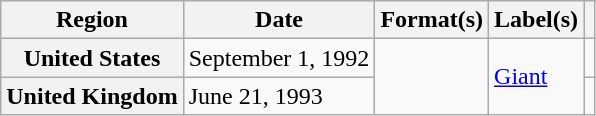<table class="wikitable plainrowheaders">
<tr>
<th scope="col">Region</th>
<th scope="col">Date</th>
<th scope="col">Format(s)</th>
<th scope="col">Label(s)</th>
<th scope="col"></th>
</tr>
<tr>
<th scope="row">United States</th>
<td>September 1, 1992</td>
<td rowspan="2"></td>
<td rowspan="2"><a href='#'>Giant</a></td>
<td></td>
</tr>
<tr>
<th scope="row">United Kingdom</th>
<td>June 21, 1993</td>
<td></td>
</tr>
</table>
